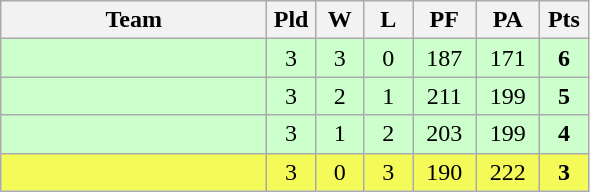<table class="wikitable" style="text-align:center;">
<tr>
<th width=170>Team</th>
<th width=25>Pld</th>
<th width=25>W</th>
<th width=25>L</th>
<th width=35>PF</th>
<th width=35>PA</th>
<th width=25>Pts</th>
</tr>
<tr bgcolor=#ccffcc>
<td align="left"></td>
<td>3</td>
<td>3</td>
<td>0</td>
<td>187</td>
<td>171</td>
<td><strong>6</strong></td>
</tr>
<tr bgcolor=#ccffcc>
<td align="left"></td>
<td>3</td>
<td>2</td>
<td>1</td>
<td>211</td>
<td>199</td>
<td><strong>5</strong></td>
</tr>
<tr bgcolor=#ccffcc>
<td align="left"></td>
<td>3</td>
<td>1</td>
<td>2</td>
<td>203</td>
<td>199</td>
<td><strong>4</strong></td>
</tr>
<tr bgcolor=#F4FA58>
<td align="left"></td>
<td>3</td>
<td>0</td>
<td>3</td>
<td>190</td>
<td>222</td>
<td><strong>3</strong></td>
</tr>
</table>
